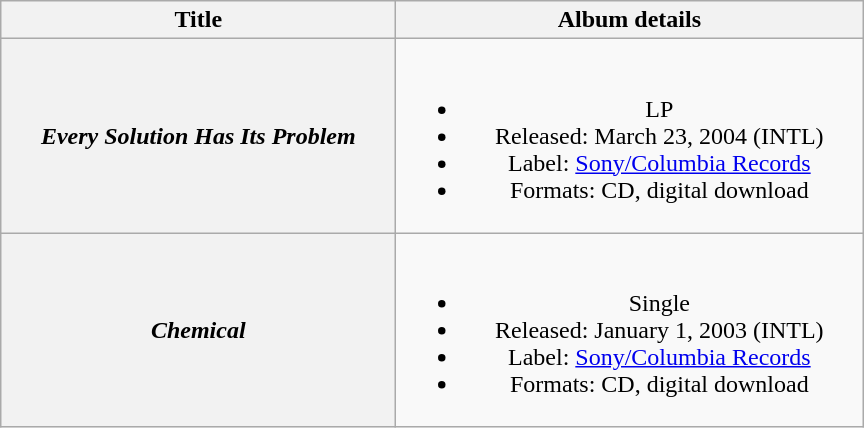<table class="wikitable plainrowheaders" style="text-align:center;">
<tr>
<th scope="col" style="width:16em;">Title</th>
<th scope="col" style="width:19em;">Album details</th>
</tr>
<tr>
<th scope="row"><em>Every Solution Has Its Problem</em></th>
<td><br><ul><li>LP</li><li>Released: March 23, 2004 <span>(INTL)</span></li><li>Label: <a href='#'>Sony/Columbia Records</a></li><li>Formats: CD, digital download</li></ul></td>
</tr>
<tr>
<th scope="row"><em>Chemical</em></th>
<td><br><ul><li>Single</li><li>Released: January 1, 2003 <span>(INTL)</span></li><li>Label: <a href='#'>Sony/Columbia Records</a></li><li>Formats: CD, digital download</li></ul></td>
</tr>
</table>
